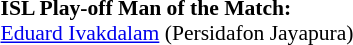<table width=100% style="font-size: 90%">
<tr>
<td><br><strong>ISL Play-off Man of the Match:</strong><br> <a href='#'>Eduard Ivakdalam</a> (Persidafon Jayapura)</td>
</tr>
</table>
